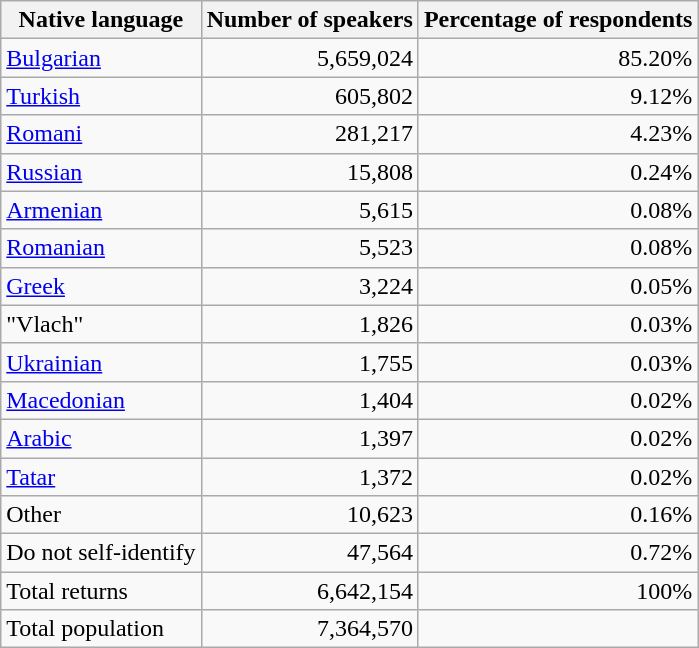<table class="wikitable" style = "text-align:right">
<tr>
<th>Native language</th>
<th>Number of speakers</th>
<th>Percentage  of respondents</th>
</tr>
<tr>
<td align=left><a href='#'>Bulgarian</a></td>
<td>5,659,024</td>
<td>85.20%</td>
</tr>
<tr>
<td align=left><a href='#'>Turkish</a></td>
<td>605,802</td>
<td>9.12%</td>
</tr>
<tr>
<td align=left><a href='#'>Romani</a></td>
<td>281,217</td>
<td>4.23%</td>
</tr>
<tr>
<td align=left><a href='#'>Russian</a></td>
<td>15,808</td>
<td>0.24%</td>
</tr>
<tr>
<td align=left><a href='#'>Armenian</a></td>
<td>5,615</td>
<td>0.08%</td>
</tr>
<tr>
<td align=left><a href='#'>Romanian</a></td>
<td>5,523</td>
<td>0.08%</td>
</tr>
<tr>
<td align=left><a href='#'>Greek</a></td>
<td>3,224</td>
<td>0.05%</td>
</tr>
<tr>
<td align=left>"Vlach" </td>
<td>1,826</td>
<td>0.03%</td>
</tr>
<tr>
<td align=left><a href='#'>Ukrainian</a></td>
<td>1,755</td>
<td>0.03%</td>
</tr>
<tr>
<td align=left><a href='#'>Macedonian</a></td>
<td>1,404</td>
<td>0.02%</td>
</tr>
<tr>
<td align=left><a href='#'>Arabic</a></td>
<td>1,397</td>
<td>0.02%</td>
</tr>
<tr>
<td align=left><a href='#'>Tatar</a></td>
<td>1,372</td>
<td>0.02%<br></td>
</tr>
<tr>
<td align=left>Other</td>
<td>10,623</td>
<td>0.16%</td>
</tr>
<tr>
<td align=left>Do not self-identify</td>
<td>47,564</td>
<td>0.72%</td>
</tr>
<tr>
<td align=left>Total returns</td>
<td>6,642,154</td>
<td>100%</td>
</tr>
<tr>
<td align=left>Total population</td>
<td>7,364,570</td>
<td></td>
</tr>
</table>
